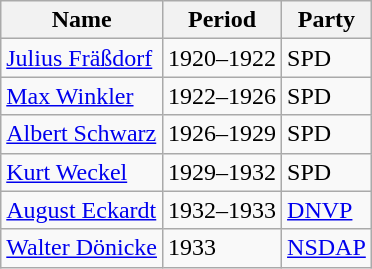<table class="wikitable">
<tr>
<th>Name</th>
<th>Period</th>
<th>Party</th>
</tr>
<tr>
<td><a href='#'>Julius Fräßdorf</a></td>
<td>1920–1922</td>
<td>SPD</td>
</tr>
<tr>
<td><a href='#'>Max Winkler</a></td>
<td>1922–1926</td>
<td>SPD</td>
</tr>
<tr>
<td><a href='#'>Albert Schwarz</a></td>
<td>1926–1929</td>
<td>SPD</td>
</tr>
<tr>
<td><a href='#'>Kurt Weckel</a></td>
<td>1929–1932</td>
<td>SPD</td>
</tr>
<tr>
<td><a href='#'>August Eckardt</a></td>
<td>1932–1933</td>
<td><a href='#'>DNVP</a></td>
</tr>
<tr>
<td><a href='#'>Walter Dönicke</a></td>
<td>1933</td>
<td><a href='#'>NSDAP</a></td>
</tr>
</table>
